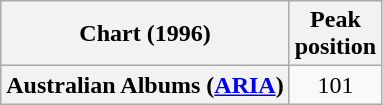<table class="wikitable plainrowheaders">
<tr>
<th scope="col">Chart (1996)</th>
<th scope="col">Peak<br>position</th>
</tr>
<tr>
<th scope="row">Australian Albums (<a href='#'>ARIA</a>)</th>
<td align="center">101</td>
</tr>
</table>
